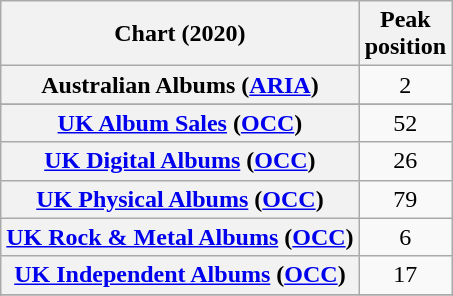<table class="wikitable sortable plainrowheaders" style="text-align:center">
<tr>
<th scope="col">Chart (2020)</th>
<th scope="col">Peak<br>position</th>
</tr>
<tr>
<th scope="row">Australian Albums (<a href='#'>ARIA</a>)</th>
<td>2</td>
</tr>
<tr>
</tr>
<tr>
</tr>
<tr>
<th scope="row"><a href='#'>UK Album Sales</a> (<a href='#'>OCC</a>)</th>
<td>52</td>
</tr>
<tr>
<th scope="row"><a href='#'>UK Digital Albums</a> (<a href='#'>OCC</a>)</th>
<td>26</td>
</tr>
<tr>
<th scope="row"><a href='#'>UK Physical Albums</a> (<a href='#'>OCC</a>)</th>
<td>79</td>
</tr>
<tr>
<th scope="row"><a href='#'>UK Rock & Metal Albums</a> (<a href='#'>OCC</a>)</th>
<td>6</td>
</tr>
<tr>
<th scope="row"><a href='#'>UK Independent Albums</a> (<a href='#'>OCC</a>)</th>
<td>17</td>
</tr>
<tr>
</tr>
<tr>
</tr>
<tr>
</tr>
</table>
